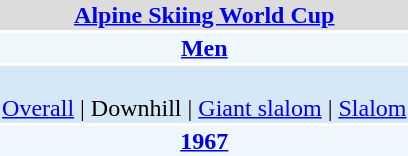<table align="right" class="toccolours" style="margin: 0 0 1em 1em;">
<tr>
<td colspan="2" align=center bgcolor=Gainsboro><strong><a href='#'>Alpine Skiing World Cup</a></strong></td>
</tr>
<tr>
<td colspan="2" align=center bgcolor=AliceBlue><strong><a href='#'>Men</a></strong></td>
</tr>
<tr>
<td colspan="2" align=center bgcolor=D6E8F8><br><a href='#'>Overall</a> | 
Downhill | 
<a href='#'>Giant slalom</a> | 
<a href='#'>Slalom</a></td>
</tr>
<tr>
<td colspan="2" align=center bgcolor=AliceBlue><strong><a href='#'>1967</a></strong></td>
</tr>
</table>
